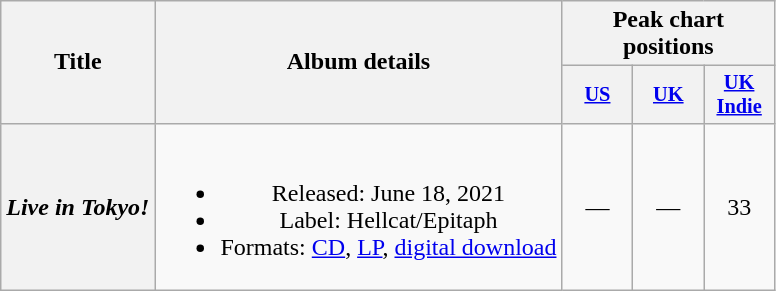<table class="wikitable plainrowheaders" style="text-align:center;">
<tr>
<th scope="col" rowspan="2">Title</th>
<th scope="col" rowspan="2">Album details</th>
<th scope="col" colspan="3">Peak chart positions</th>
</tr>
<tr>
<th scope="col" style="width:3em;font-size:85%;"><a href='#'>US</a><br></th>
<th scope="col" style="width:3em;font-size:85%;"><a href='#'>UK</a><br></th>
<th scope="col" style="width:3em;font-size:85%;"><a href='#'>UK<br>Indie</a><br></th>
</tr>
<tr>
<th scope="row"><em>Live in Tokyo!</em></th>
<td><br><ul><li>Released: June 18, 2021</li><li>Label: Hellcat/Epitaph</li><li>Formats: <a href='#'>CD</a>, <a href='#'>LP</a>, <a href='#'>digital download</a></li></ul></td>
<td>—</td>
<td>—</td>
<td>33</td>
</tr>
</table>
